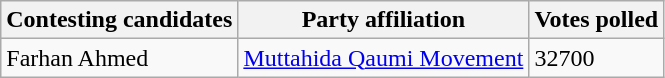<table class="wikitable sortable">
<tr>
<th>Contesting candidates</th>
<th>Party affiliation</th>
<th>Votes polled</th>
</tr>
<tr>
<td>Farhan Ahmed</td>
<td><a href='#'>Muttahida Qaumi Movement</a></td>
<td>32700</td>
</tr>
</table>
